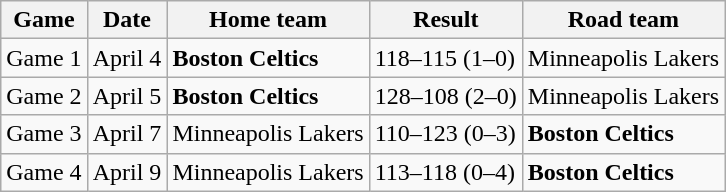<table class="wikitable">
<tr>
<th>Game</th>
<th>Date</th>
<th>Home team</th>
<th>Result</th>
<th>Road team</th>
</tr>
<tr>
<td>Game 1</td>
<td>April 4</td>
<td><strong>Boston Celtics</strong></td>
<td>118–115 (1–0)</td>
<td>Minneapolis Lakers</td>
</tr>
<tr>
<td>Game 2</td>
<td>April 5</td>
<td><strong>Boston Celtics</strong></td>
<td>128–108 (2–0)</td>
<td>Minneapolis Lakers</td>
</tr>
<tr>
<td>Game 3</td>
<td>April 7</td>
<td>Minneapolis Lakers</td>
<td>110–123 (0–3)</td>
<td><strong>Boston Celtics</strong></td>
</tr>
<tr>
<td>Game 4</td>
<td>April 9</td>
<td>Minneapolis Lakers</td>
<td>113–118 (0–4)</td>
<td><strong>Boston Celtics</strong></td>
</tr>
</table>
